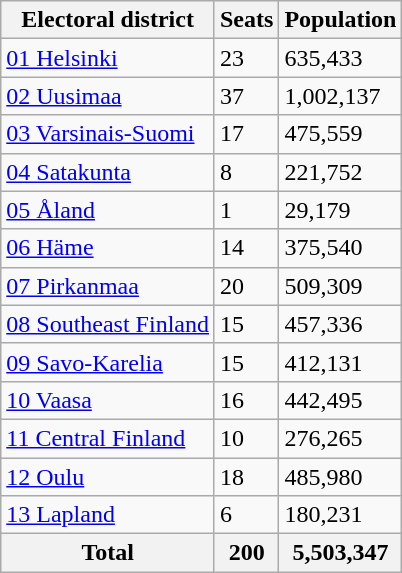<table class="wikitable sortable">
<tr>
<th>Electoral district</th>
<th>Seats</th>
<th>Population</th>
</tr>
<tr>
<td><a href='#'>01 Helsinki</a></td>
<td>23</td>
<td>635,433</td>
</tr>
<tr>
<td><a href='#'>02 Uusimaa</a></td>
<td>37</td>
<td>1,002,137</td>
</tr>
<tr>
<td><a href='#'>03 Varsinais-Suomi</a></td>
<td>17</td>
<td>475,559</td>
</tr>
<tr>
<td><a href='#'>04 Satakunta</a></td>
<td>8</td>
<td>221,752</td>
</tr>
<tr>
<td><a href='#'>05 Åland</a></td>
<td>1</td>
<td>29,179</td>
</tr>
<tr>
<td><a href='#'>06 Häme</a></td>
<td>14</td>
<td>375,540</td>
</tr>
<tr>
<td><a href='#'>07 Pirkanmaa</a></td>
<td>20</td>
<td>509,309</td>
</tr>
<tr>
<td><a href='#'>08 Southeast Finland</a></td>
<td>15</td>
<td>457,336</td>
</tr>
<tr>
<td><a href='#'>09 Savo-Karelia</a></td>
<td>15</td>
<td>412,131</td>
</tr>
<tr>
<td><a href='#'>10 Vaasa</a></td>
<td>16</td>
<td>442,495</td>
</tr>
<tr>
<td><a href='#'>11 Central Finland</a></td>
<td>10</td>
<td>276,265</td>
</tr>
<tr>
<td><a href='#'>12 Oulu</a></td>
<td>18</td>
<td>485,980</td>
</tr>
<tr>
<td><a href='#'>13 Lapland</a></td>
<td>6</td>
<td>180,231</td>
</tr>
<tr>
<th>Total</th>
<th>200</th>
<th>5,503,347</th>
</tr>
</table>
